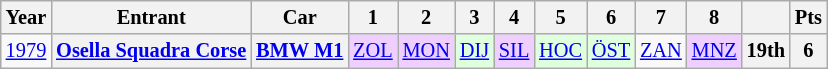<table class="wikitable" style="text-align:center; font-size:85%">
<tr>
<th>Year</th>
<th>Entrant</th>
<th>Car</th>
<th>1</th>
<th>2</th>
<th>3</th>
<th>4</th>
<th>5</th>
<th>6</th>
<th>7</th>
<th>8</th>
<th></th>
<th>Pts</th>
</tr>
<tr>
<td><a href='#'>1979</a></td>
<th nowrap><a href='#'>Osella Squadra Corse</a></th>
<th nowrap><a href='#'>BMW M1</a></th>
<td style="background:#EFCFFF;"><a href='#'>ZOL</a><br></td>
<td style="background:#EFCFFF;"><a href='#'>MON</a><br></td>
<td style="background:#DFFFDF;"><a href='#'>DIJ</a><br></td>
<td style="background:#EFCFFF;"><a href='#'>SIL</a><br></td>
<td style="background:#DFFFDF;"><a href='#'>HOC</a><br></td>
<td style="background:#DFFFDF;"><a href='#'>ÖST</a><br></td>
<td><a href='#'>ZAN</a></td>
<td style="background:#EFCFFF;"><a href='#'>MNZ</a><br></td>
<th>19th</th>
<th>6</th>
</tr>
</table>
